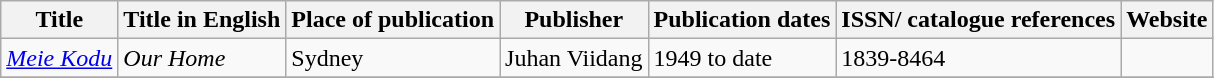<table class="wikitable sortable">
<tr>
<th>Title</th>
<th>Title in English</th>
<th>Place of publication</th>
<th>Publisher</th>
<th>Publication dates</th>
<th>ISSN/ catalogue references</th>
<th>Website</th>
</tr>
<tr>
<td><em><a href='#'>Meie Kodu</a></em></td>
<td><em>Our Home</em></td>
<td>Sydney</td>
<td>Juhan Viidang</td>
<td>1949 to date</td>
<td>1839-8464  </td>
<td></td>
</tr>
<tr>
</tr>
</table>
